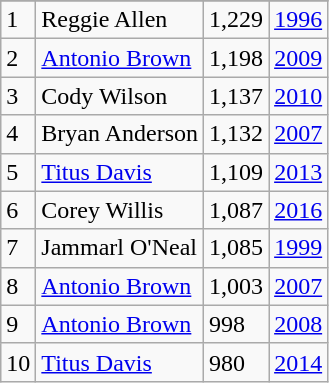<table class="wikitable">
<tr>
</tr>
<tr>
<td>1</td>
<td>Reggie Allen</td>
<td>1,229</td>
<td><a href='#'>1996</a></td>
</tr>
<tr>
<td>2</td>
<td><a href='#'>Antonio Brown</a></td>
<td>1,198</td>
<td><a href='#'>2009</a></td>
</tr>
<tr>
<td>3</td>
<td>Cody Wilson</td>
<td>1,137</td>
<td><a href='#'>2010</a></td>
</tr>
<tr>
<td>4</td>
<td>Bryan Anderson</td>
<td>1,132</td>
<td><a href='#'>2007</a></td>
</tr>
<tr>
<td>5</td>
<td><a href='#'>Titus Davis</a></td>
<td>1,109</td>
<td><a href='#'>2013</a></td>
</tr>
<tr>
<td>6</td>
<td>Corey Willis</td>
<td>1,087</td>
<td><a href='#'>2016</a></td>
</tr>
<tr>
<td>7</td>
<td>Jammarl O'Neal</td>
<td>1,085</td>
<td><a href='#'>1999</a></td>
</tr>
<tr>
<td>8</td>
<td><a href='#'>Antonio Brown</a></td>
<td>1,003</td>
<td><a href='#'>2007</a></td>
</tr>
<tr>
<td>9</td>
<td><a href='#'>Antonio Brown</a></td>
<td>998</td>
<td><a href='#'>2008</a></td>
</tr>
<tr>
<td>10</td>
<td><a href='#'>Titus Davis</a></td>
<td>980</td>
<td><a href='#'>2014</a></td>
</tr>
</table>
